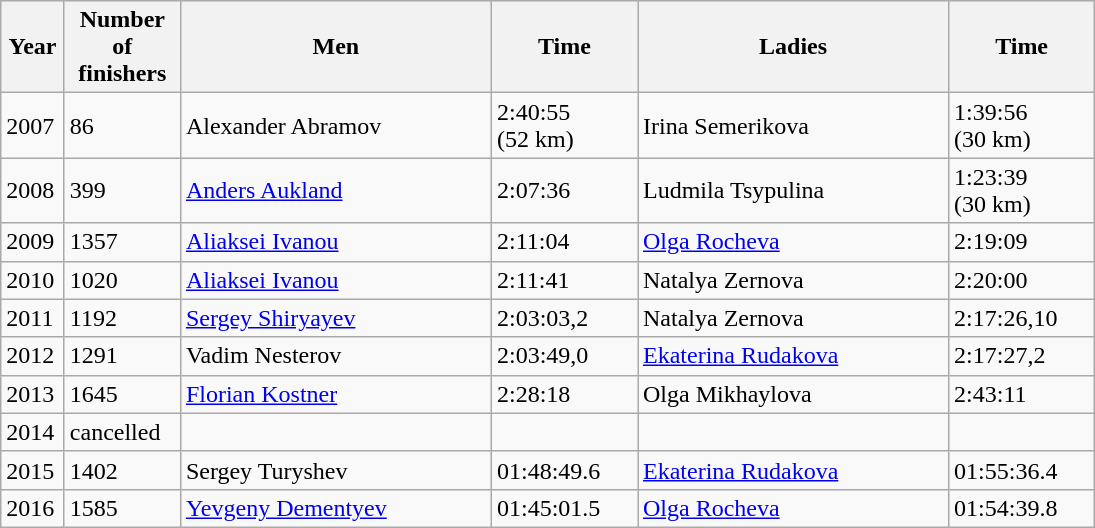<table class="wikitable sortable">
<tr style="background: #efefef;">
<th width="35">Year</th>
<th width="70">Number of finishers</th>
<th width="200">Men</th>
<th width="90">Time</th>
<th width="200">Ladies</th>
<th width="90">Time</th>
</tr>
<tr>
<td>2007</td>
<td>86</td>
<td> Alexander Abramov</td>
<td>2:40:55 (52 km)</td>
<td> Irina Semerikova</td>
<td>1:39:56 (30 km)</td>
</tr>
<tr>
<td>2008</td>
<td>399</td>
<td> <a href='#'>Anders Aukland</a></td>
<td>2:07:36</td>
<td> Ludmila Tsypulina</td>
<td>1:23:39 (30 km)</td>
</tr>
<tr>
<td>2009</td>
<td>1357</td>
<td> <a href='#'>Aliaksei Ivanou</a></td>
<td>2:11:04</td>
<td> <a href='#'>Olga Rocheva</a></td>
<td>2:19:09</td>
</tr>
<tr>
<td>2010</td>
<td>1020</td>
<td> <a href='#'>Aliaksei Ivanou</a></td>
<td>2:11:41</td>
<td> Natalya Zernova</td>
<td>2:20:00</td>
</tr>
<tr>
<td>2011</td>
<td>1192</td>
<td> <a href='#'>Sergey Shiryayev</a></td>
<td>2:03:03,2</td>
<td> Natalya Zernova</td>
<td>2:17:26,10</td>
</tr>
<tr>
<td>2012</td>
<td>1291</td>
<td> Vadim Nesterov</td>
<td>2:03:49,0</td>
<td> <a href='#'>Ekaterina Rudakova</a></td>
<td>2:17:27,2</td>
</tr>
<tr>
<td>2013</td>
<td>1645</td>
<td> <a href='#'>Florian Kostner</a></td>
<td>2:28:18</td>
<td> Olga Mikhaylova</td>
<td>2:43:11</td>
</tr>
<tr>
<td>2014</td>
<td>cancelled</td>
<td></td>
<td></td>
<td></td>
<td></td>
</tr>
<tr>
<td>2015</td>
<td>1402</td>
<td> Sergey Turyshev</td>
<td>01:48:49.6</td>
<td> <a href='#'>Ekaterina Rudakova</a></td>
<td>01:55:36.4</td>
</tr>
<tr>
<td>2016</td>
<td>1585</td>
<td> <a href='#'>Yevgeny Dementyev</a></td>
<td>01:45:01.5</td>
<td> <a href='#'>Olga Rocheva</a></td>
<td>01:54:39.8</td>
</tr>
</table>
